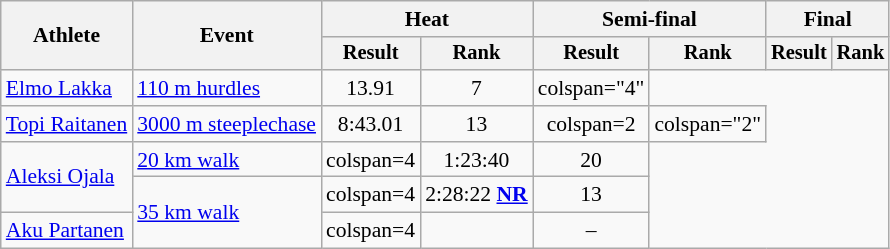<table class="wikitable" style="font-size:90%">
<tr>
<th rowspan="2">Athlete</th>
<th rowspan="2">Event</th>
<th colspan="2">Heat</th>
<th colspan="2">Semi-final</th>
<th colspan="2">Final</th>
</tr>
<tr style="font-size:95%">
<th>Result</th>
<th>Rank</th>
<th>Result</th>
<th>Rank</th>
<th>Result</th>
<th>Rank</th>
</tr>
<tr align=center>
<td align=left><a href='#'>Elmo Lakka</a></td>
<td align=left><a href='#'>110 m hurdles</a></td>
<td>13.91</td>
<td>7</td>
<td>colspan="4" </td>
</tr>
<tr align=center>
<td align=left><a href='#'>Topi Raitanen</a></td>
<td align=left><a href='#'>3000 m steeplechase</a></td>
<td>8:43.01</td>
<td>13</td>
<td>colspan=2 </td>
<td>colspan="2" </td>
</tr>
<tr align=center>
<td align=left rowspan=2><a href='#'>Aleksi Ojala</a></td>
<td align=left><a href='#'>20 km walk</a></td>
<td>colspan=4 </td>
<td>1:23:40</td>
<td>20</td>
</tr>
<tr align=center>
<td align=left rowspan=2><a href='#'>35 km walk</a></td>
<td>colspan=4 </td>
<td>2:28:22 <strong><a href='#'>NR</a></strong></td>
<td>13</td>
</tr>
<tr align=center>
<td align=left><a href='#'>Aku Partanen</a></td>
<td>colspan=4 </td>
<td></td>
<td>–</td>
</tr>
</table>
